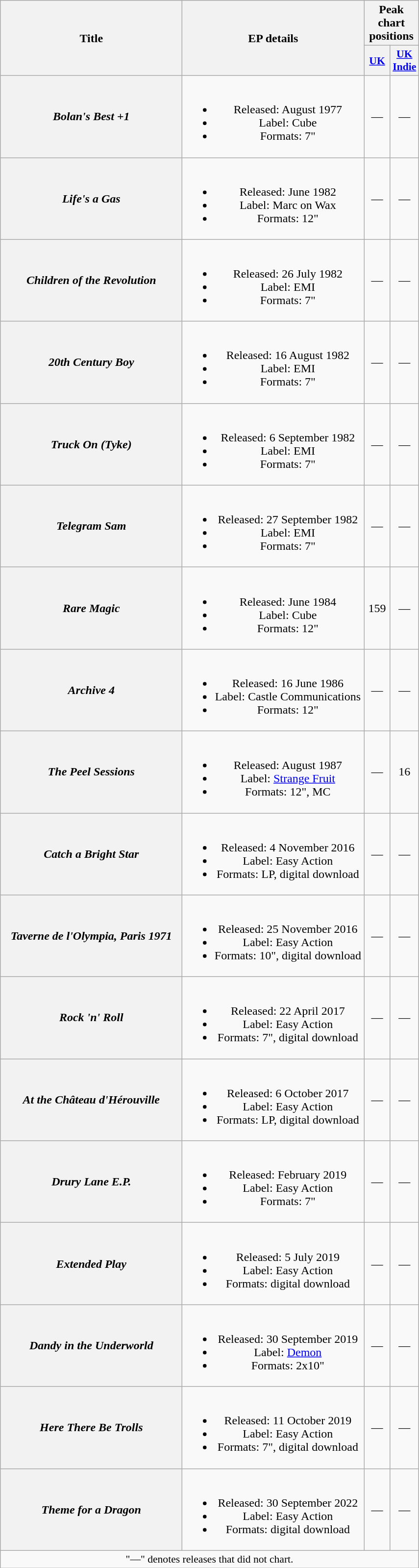<table class="wikitable plainrowheaders" style="text-align:center;">
<tr>
<th rowspan="2" scope="col" style="width:15em;">Title</th>
<th rowspan="2" scope="col" style="width:15em;">EP details</th>
<th colspan="2">Peak chart positions</th>
</tr>
<tr>
<th scope="col" style="width:2em;font-size:90%;"><a href='#'>UK</a><br></th>
<th scope="col" style="width:2em;font-size:90%;"><a href='#'>UK Indie</a><br></th>
</tr>
<tr>
<th scope="row"><em>Bolan's Best +1</em></th>
<td><br><ul><li>Released: August 1977</li><li>Label: Cube</li><li>Formats: 7"</li></ul></td>
<td>—</td>
<td>—</td>
</tr>
<tr>
<th scope="row"><em>Life's a Gas</em></th>
<td><br><ul><li>Released: June 1982</li><li>Label: Marc on Wax</li><li>Formats: 12"</li></ul></td>
<td>—</td>
<td>—</td>
</tr>
<tr>
<th scope="row"><em>Children of the Revolution</em></th>
<td><br><ul><li>Released: 26 July 1982</li><li>Label: EMI</li><li>Formats: 7"</li></ul></td>
<td>—</td>
<td>—</td>
</tr>
<tr>
<th scope="row"><em>20th Century Boy</em></th>
<td><br><ul><li>Released: 16 August 1982</li><li>Label: EMI</li><li>Formats: 7"</li></ul></td>
<td>—</td>
<td>—</td>
</tr>
<tr>
<th scope="row"><em>Truck On (Tyke)</em></th>
<td><br><ul><li>Released: 6 September 1982</li><li>Label: EMI</li><li>Formats: 7"</li></ul></td>
<td>—</td>
<td>—</td>
</tr>
<tr>
<th scope="row"><em>Telegram Sam</em></th>
<td><br><ul><li>Released: 27 September 1982</li><li>Label: EMI</li><li>Formats: 7"</li></ul></td>
<td>—</td>
<td>—</td>
</tr>
<tr>
<th scope="row"><em>Rare Magic</em></th>
<td><br><ul><li>Released: June 1984</li><li>Label: Cube</li><li>Formats: 12"</li></ul></td>
<td>159</td>
<td>—</td>
</tr>
<tr>
<th scope="row"><em>Archive 4</em></th>
<td><br><ul><li>Released: 16 June 1986</li><li>Label: Castle Communications</li><li>Formats: 12"</li></ul></td>
<td>—</td>
<td>—</td>
</tr>
<tr>
<th scope="row"><em>The Peel Sessions</em></th>
<td><br><ul><li>Released: August 1987</li><li>Label: <a href='#'>Strange Fruit</a></li><li>Formats: 12", MC</li></ul></td>
<td>—</td>
<td>16</td>
</tr>
<tr>
<th scope="row"><em>Catch a Bright Star</em></th>
<td><br><ul><li>Released: 4 November 2016</li><li>Label: Easy Action</li><li>Formats: LP, digital download</li></ul></td>
<td>—</td>
<td>—</td>
</tr>
<tr>
<th scope="row"><em>Taverne de l'Olympia, Paris 1971</em></th>
<td><br><ul><li>Released: 25 November 2016</li><li>Label: Easy Action</li><li>Formats: 10", digital download</li></ul></td>
<td>—</td>
<td>—</td>
</tr>
<tr>
<th scope="row"><em>Rock 'n' Roll</em></th>
<td><br><ul><li>Released: 22 April 2017</li><li>Label: Easy Action</li><li>Formats: 7", digital download</li></ul></td>
<td>—</td>
<td>—</td>
</tr>
<tr>
<th scope="row"><em>At the Château d'Hérouville</em></th>
<td><br><ul><li>Released: 6 October 2017</li><li>Label: Easy Action</li><li>Formats: LP, digital download</li></ul></td>
<td>—</td>
<td>—</td>
</tr>
<tr>
<th scope="row"><em>Drury Lane E.P.</em></th>
<td><br><ul><li>Released: February 2019</li><li>Label: Easy Action</li><li>Formats: 7"</li></ul></td>
<td>—</td>
<td>—</td>
</tr>
<tr>
<th scope="row"><em>Extended Play</em></th>
<td><br><ul><li>Released: 5 July 2019</li><li>Label: Easy Action</li><li>Formats: digital download</li></ul></td>
<td>—</td>
<td>—</td>
</tr>
<tr>
<th scope="row"><em>Dandy in the Underworld</em></th>
<td><br><ul><li>Released: 30 September 2019</li><li>Label: <a href='#'>Demon</a></li><li>Formats: 2x10"</li></ul></td>
<td>—</td>
<td>—</td>
</tr>
<tr>
<th scope="row"><em>Here There Be Trolls</em></th>
<td><br><ul><li>Released: 11 October 2019</li><li>Label: Easy Action</li><li>Formats: 7", digital download</li></ul></td>
<td>—</td>
<td>—</td>
</tr>
<tr>
<th scope="row"><em>Theme for a Dragon</em></th>
<td><br><ul><li>Released: 30 September 2022</li><li>Label: Easy Action</li><li>Formats: digital download</li></ul></td>
<td>—</td>
<td>—</td>
</tr>
<tr>
<td colspan="4" style="font-size:90%">"—" denotes releases that did not chart.</td>
</tr>
</table>
